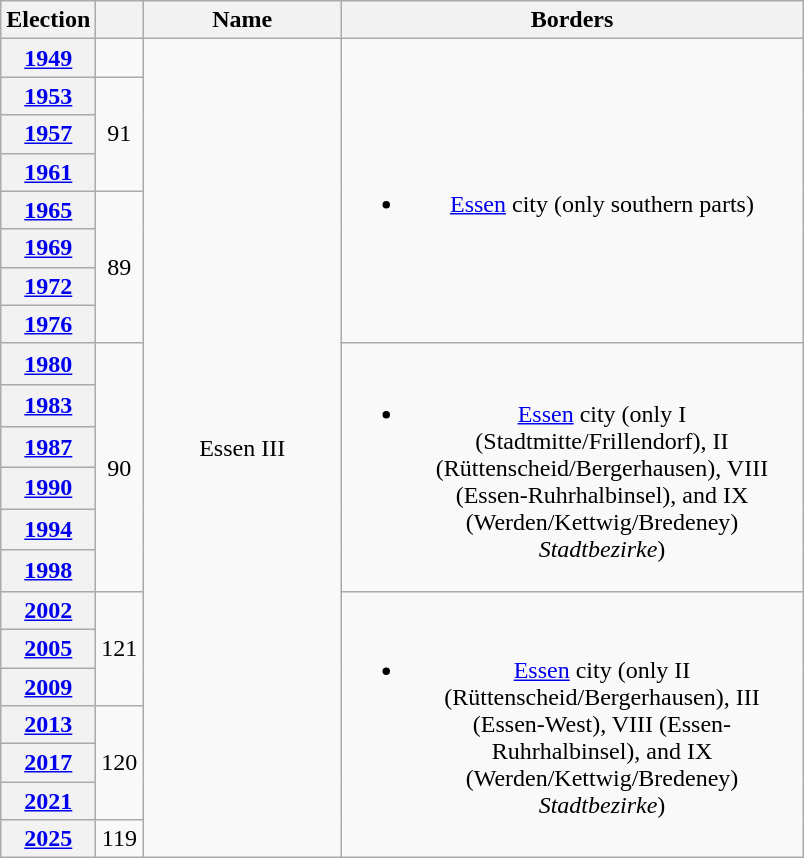<table class=wikitable style="text-align:center">
<tr>
<th>Election</th>
<th></th>
<th width=125px>Name</th>
<th width=300px>Borders</th>
</tr>
<tr>
<th><a href='#'>1949</a></th>
<td></td>
<td rowspan=21>Essen III</td>
<td rowspan=8><br><ul><li><a href='#'>Essen</a> city (only southern parts)</li></ul></td>
</tr>
<tr>
<th><a href='#'>1953</a></th>
<td rowspan=3>91</td>
</tr>
<tr>
<th><a href='#'>1957</a></th>
</tr>
<tr>
<th><a href='#'>1961</a></th>
</tr>
<tr>
<th><a href='#'>1965</a></th>
<td rowspan=4>89</td>
</tr>
<tr>
<th><a href='#'>1969</a></th>
</tr>
<tr>
<th><a href='#'>1972</a></th>
</tr>
<tr>
<th><a href='#'>1976</a></th>
</tr>
<tr>
<th><a href='#'>1980</a></th>
<td rowspan=6>90</td>
<td rowspan=6><br><ul><li><a href='#'>Essen</a> city (only I (Stadtmitte/Frillendorf), II (Rüttenscheid/Bergerhausen), VIII (Essen-Ruhrhalbinsel), and IX (Werden/Kettwig/Bredeney) <em>Stadtbezirke</em>)</li></ul></td>
</tr>
<tr>
<th><a href='#'>1983</a></th>
</tr>
<tr>
<th><a href='#'>1987</a></th>
</tr>
<tr>
<th><a href='#'>1990</a></th>
</tr>
<tr>
<th><a href='#'>1994</a></th>
</tr>
<tr>
<th><a href='#'>1998</a></th>
</tr>
<tr>
<th><a href='#'>2002</a></th>
<td rowspan=3>121</td>
<td rowspan=7><br><ul><li><a href='#'>Essen</a> city (only II (Rüttenscheid/Bergerhausen), III (Essen-West), VIII (Essen-Ruhrhalbinsel), and IX (Werden/Kettwig/Bredeney) <em>Stadtbezirke</em>)</li></ul></td>
</tr>
<tr>
<th><a href='#'>2005</a></th>
</tr>
<tr>
<th><a href='#'>2009</a></th>
</tr>
<tr>
<th><a href='#'>2013</a></th>
<td rowspan=3>120</td>
</tr>
<tr>
<th><a href='#'>2017</a></th>
</tr>
<tr>
<th><a href='#'>2021</a></th>
</tr>
<tr>
<th><a href='#'>2025</a></th>
<td>119</td>
</tr>
</table>
